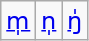<table class=" wikitable">
<tr>
<td><a href='#'>m̩</a></td>
<td><a href='#'>n̩</a></td>
<td><a href='#'>ŋ̍</a></td>
</tr>
</table>
